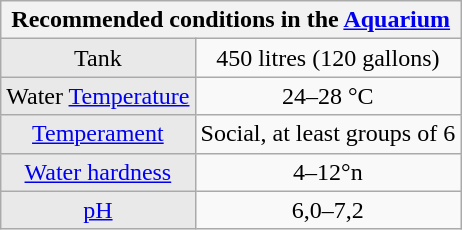<table class="wikitable" style="text-align: center">
<tr>
<th colspan=2>Recommended conditions in the <a href='#'>Aquarium</a></th>
</tr>
<tr>
<td style="background-color:#E9E9E9">Tank</td>
<td>450 litres (120 gallons)</td>
</tr>
<tr>
<td style="background-color:#E9E9E9">Water <a href='#'>Temperature</a></td>
<td>24–28 °C</td>
</tr>
<tr>
<td style="background-color:#E9E9E9"><a href='#'>Temperament</a></td>
<td>Social, at least groups of 6</td>
</tr>
<tr>
<td style="background-color:#E9E9E9"><a href='#'>Water hardness</a></td>
<td>4–12°n</td>
</tr>
<tr>
<td style="background-color:#E9E9E9"><a href='#'>pH</a></td>
<td>6,0–7,2</td>
</tr>
</table>
